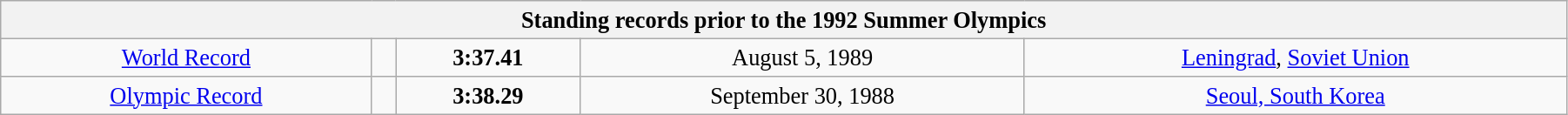<table class="wikitable" style=" text-align:center; font-size:110%;" width="95%">
<tr>
<th colspan="5">Standing records prior to the 1992 Summer Olympics</th>
</tr>
<tr>
<td><a href='#'>World Record</a></td>
<td></td>
<td><strong>3:37.41</strong></td>
<td>August 5, 1989</td>
<td> <a href='#'>Leningrad</a>, <a href='#'>Soviet Union</a></td>
</tr>
<tr>
<td><a href='#'>Olympic Record</a></td>
<td></td>
<td><strong>3:38.29</strong></td>
<td>September 30, 1988</td>
<td> <a href='#'>Seoul, South Korea</a></td>
</tr>
</table>
